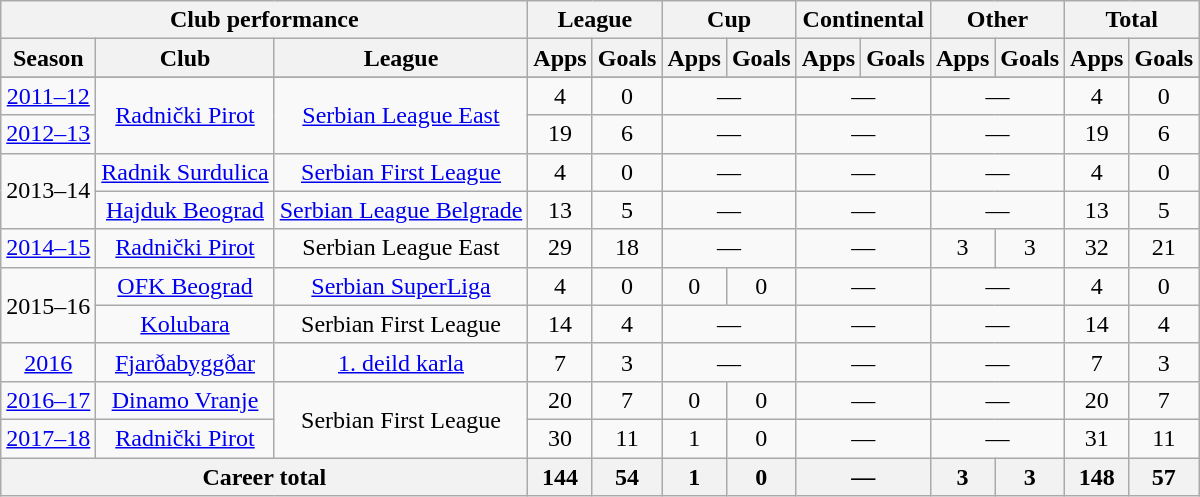<table class="wikitable" style="text-align:center">
<tr>
<th colspan=3>Club performance</th>
<th colspan=2>League</th>
<th colspan=2>Cup</th>
<th colspan=2>Continental</th>
<th colspan=2>Other</th>
<th colspan=2>Total</th>
</tr>
<tr>
<th>Season</th>
<th>Club</th>
<th>League</th>
<th>Apps</th>
<th>Goals</th>
<th>Apps</th>
<th>Goals</th>
<th>Apps</th>
<th>Goals</th>
<th>Apps</th>
<th>Goals</th>
<th>Apps</th>
<th>Goals</th>
</tr>
<tr>
</tr>
<tr>
<td><a href='#'>2011–12</a></td>
<td rowspan="2"><a href='#'>Radnički Pirot</a></td>
<td rowspan="2"><a href='#'>Serbian League East</a></td>
<td>4</td>
<td>0</td>
<td colspan="2">—</td>
<td colspan="2">—</td>
<td colspan="2">—</td>
<td>4</td>
<td>0</td>
</tr>
<tr>
<td><a href='#'>2012–13</a></td>
<td>19</td>
<td>6</td>
<td colspan="2">—</td>
<td colspan="2">—</td>
<td colspan="2">—</td>
<td>19</td>
<td>6</td>
</tr>
<tr>
<td rowspan="2">2013–14</td>
<td><a href='#'>Radnik Surdulica</a></td>
<td><a href='#'>Serbian First League</a></td>
<td>4</td>
<td>0</td>
<td colspan="2">—</td>
<td colspan="2">—</td>
<td colspan="2">—</td>
<td>4</td>
<td>0</td>
</tr>
<tr>
<td><a href='#'>Hajduk Beograd</a></td>
<td><a href='#'>Serbian League Belgrade</a></td>
<td>13</td>
<td>5</td>
<td colspan="2">—</td>
<td colspan="2">—</td>
<td colspan="2">—</td>
<td>13</td>
<td>5</td>
</tr>
<tr>
<td><a href='#'>2014–15</a></td>
<td><a href='#'>Radnički Pirot</a></td>
<td>Serbian League East</td>
<td>29</td>
<td>18</td>
<td colspan="2">—</td>
<td colspan="2">—</td>
<td>3</td>
<td>3</td>
<td>32</td>
<td>21</td>
</tr>
<tr>
<td rowspan="2">2015–16</td>
<td><a href='#'>OFK Beograd</a></td>
<td><a href='#'>Serbian SuperLiga</a></td>
<td>4</td>
<td>0</td>
<td>0</td>
<td>0</td>
<td colspan="2">—</td>
<td colspan="2">—</td>
<td>4</td>
<td>0</td>
</tr>
<tr>
<td><a href='#'>Kolubara</a></td>
<td>Serbian First League</td>
<td>14</td>
<td>4</td>
<td colspan="2">—</td>
<td colspan="2">—</td>
<td colspan="2">—</td>
<td>14</td>
<td>4</td>
</tr>
<tr>
<td><a href='#'>2016</a></td>
<td><a href='#'>Fjarðabyggðar</a></td>
<td><a href='#'>1. deild karla</a></td>
<td>7</td>
<td>3</td>
<td colspan="2">—</td>
<td colspan="2">—</td>
<td colspan="2">—</td>
<td>7</td>
<td>3</td>
</tr>
<tr>
<td><a href='#'>2016–17</a></td>
<td><a href='#'>Dinamo Vranje</a></td>
<td rowspan="2">Serbian First League</td>
<td>20</td>
<td>7</td>
<td>0</td>
<td>0</td>
<td colspan="2">—</td>
<td colspan="2">—</td>
<td>20</td>
<td>7</td>
</tr>
<tr>
<td><a href='#'>2017–18</a></td>
<td><a href='#'>Radnički Pirot</a></td>
<td>30</td>
<td>11</td>
<td>1</td>
<td>0</td>
<td colspan="2">—</td>
<td colspan="2">—</td>
<td>31</td>
<td>11</td>
</tr>
<tr>
<th colspan=3>Career total</th>
<th>144</th>
<th>54</th>
<th>1</th>
<th>0</th>
<th colspan="2">—</th>
<th>3</th>
<th>3</th>
<th>148</th>
<th>57</th>
</tr>
</table>
